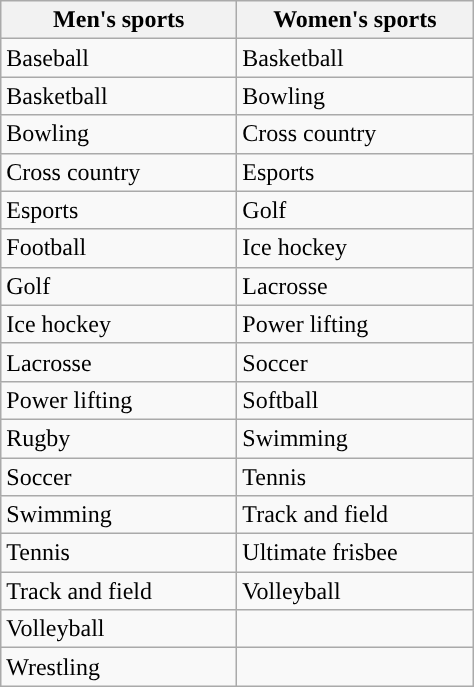<table class="wikitable"; style= "text-align: ">
<tr>
<th width=150px>Men's sports</th>
<th width=150px>Women's sports</th>
</tr>
<tr>
<td>Baseball</td>
<td>Basketball</td>
</tr>
<tr>
<td>Basketball</td>
<td>Bowling </td>
</tr>
<tr>
<td>Bowling </td>
<td>Cross country</td>
</tr>
<tr>
<td>Cross country</td>
<td>Esports </td>
</tr>
<tr>
<td>Esports </td>
<td>Golf</td>
</tr>
<tr>
<td>Football</td>
<td>Ice hockey </td>
</tr>
<tr>
<td>Golf</td>
<td>Lacrosse</td>
</tr>
<tr>
<td>Ice hockey </td>
<td>Power lifting </td>
</tr>
<tr>
<td>Lacrosse</td>
<td>Soccer</td>
</tr>
<tr>
<td>Power lifting </td>
<td>Softball</td>
</tr>
<tr>
<td>Rugby </td>
<td>Swimming</td>
</tr>
<tr>
<td>Soccer</td>
<td>Tennis</td>
</tr>
<tr>
<td>Swimming</td>
<td>Track and field</td>
</tr>
<tr>
<td>Tennis</td>
<td>Ultimate frisbee </td>
</tr>
<tr>
<td>Track and field</td>
<td>Volleyball</td>
</tr>
<tr>
<td>Volleyball </td>
<td></td>
</tr>
<tr>
<td>Wrestling</td>
<td></td>
</tr>
</table>
